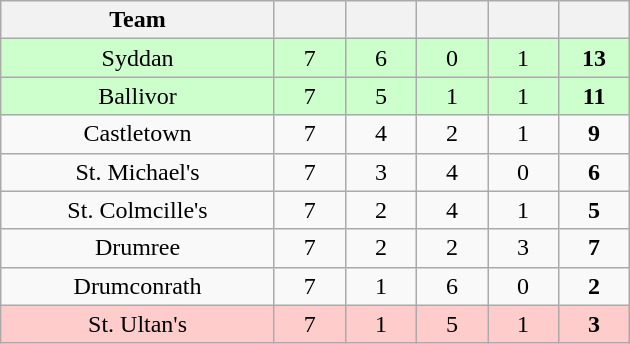<table class="wikitable" style="text-align:center">
<tr>
<th width="175">Team</th>
<th width="40"></th>
<th width="40"></th>
<th width="40"></th>
<th width="40"></th>
<th width="40"></th>
</tr>
<tr style="background:#cfc;">
<td>Syddan</td>
<td>7</td>
<td>6</td>
<td>0</td>
<td>1</td>
<td><strong>13</strong></td>
</tr>
<tr style="background:#cfc;">
<td>Ballivor</td>
<td>7</td>
<td>5</td>
<td>1</td>
<td>1</td>
<td><strong>11</strong></td>
</tr>
<tr>
<td>Castletown</td>
<td>7</td>
<td>4</td>
<td>2</td>
<td>1</td>
<td><strong>9</strong></td>
</tr>
<tr>
<td>St. Michael's</td>
<td>7</td>
<td>3</td>
<td>4</td>
<td>0</td>
<td><strong>6</strong></td>
</tr>
<tr>
<td>St. Colmcille's</td>
<td>7</td>
<td>2</td>
<td>4</td>
<td>1</td>
<td><strong>5</strong></td>
</tr>
<tr>
<td>Drumree</td>
<td>7</td>
<td>2</td>
<td>2</td>
<td>3</td>
<td><strong>7</strong></td>
</tr>
<tr>
<td>Drumconrath</td>
<td>7</td>
<td>1</td>
<td>6</td>
<td>0</td>
<td><strong>2</strong></td>
</tr>
<tr style="background:#fcc;">
<td>St. Ultan's</td>
<td>7</td>
<td>1</td>
<td>5</td>
<td>1</td>
<td><strong>3</strong></td>
</tr>
</table>
